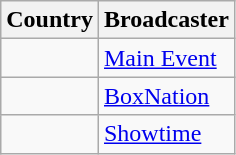<table class="wikitable">
<tr>
<th align=center>Country</th>
<th align=center>Broadcaster</th>
</tr>
<tr>
<td></td>
<td><a href='#'>Main Event</a></td>
</tr>
<tr>
<td></td>
<td><a href='#'>BoxNation</a></td>
</tr>
<tr>
<td></td>
<td><a href='#'>Showtime</a></td>
</tr>
</table>
